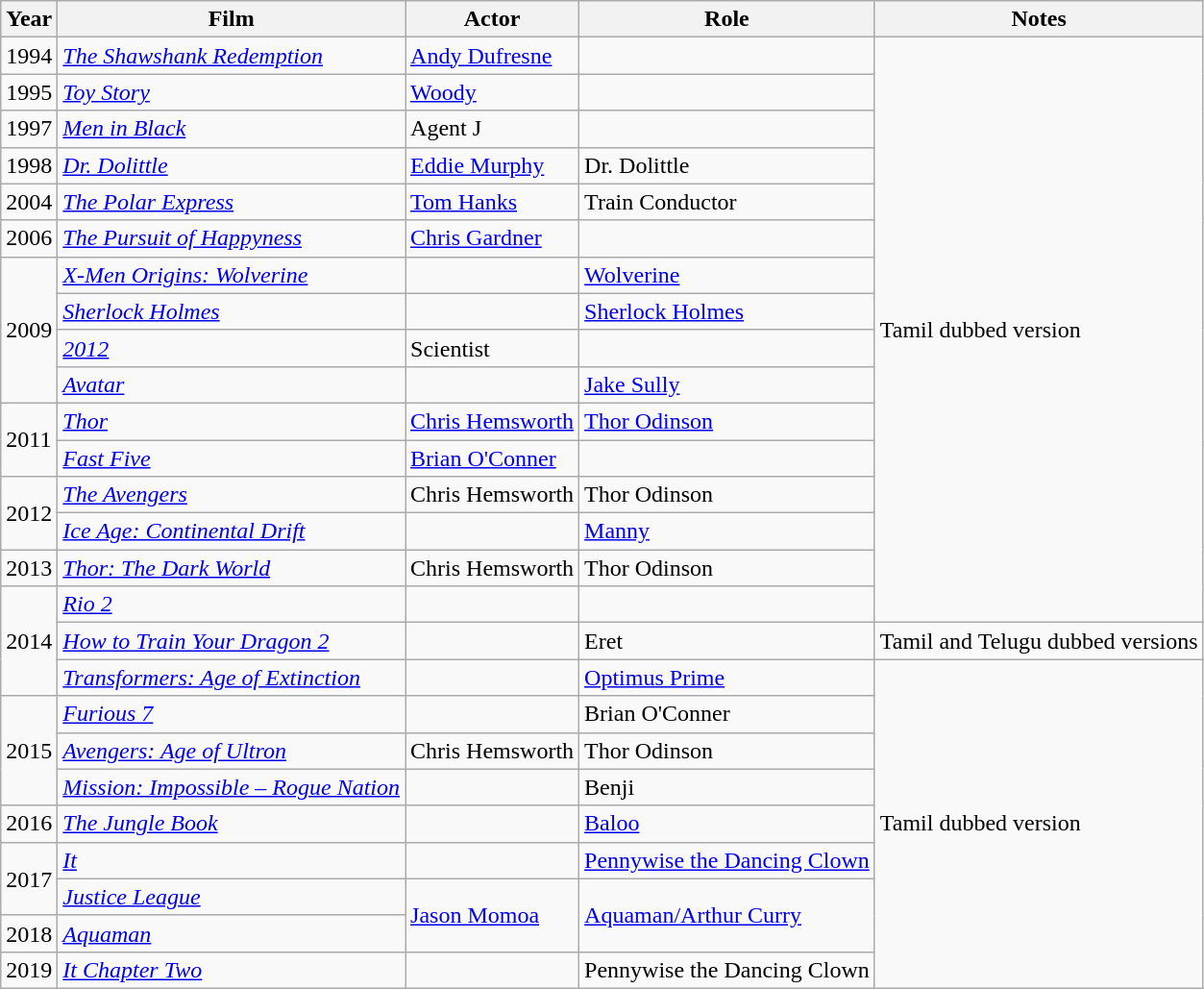<table class="wikitable">
<tr>
<th>Year</th>
<th>Film</th>
<th>Actor</th>
<th>Role</th>
<th>Notes</th>
</tr>
<tr>
<td>1994</td>
<td><em><a href='#'>The Shawshank Redemption</a></em></td>
<td><a href='#'>Andy Dufresne</a></td>
<td></td>
<td rowspan="16">Tamil dubbed version</td>
</tr>
<tr>
<td>1995</td>
<td><em><a href='#'>Toy Story</a></em></td>
<td><a href='#'>Woody</a></td>
<td></td>
</tr>
<tr>
<td>1997</td>
<td><em><a href='#'>Men in Black</a></em></td>
<td>Agent J</td>
<td></td>
</tr>
<tr>
<td>1998</td>
<td><em><a href='#'>Dr. Dolittle</a></em></td>
<td><a href='#'>Eddie Murphy</a></td>
<td>Dr. Dolittle</td>
</tr>
<tr>
<td>2004</td>
<td><em><a href='#'>The Polar Express</a></em></td>
<td><a href='#'>Tom Hanks</a></td>
<td>Train Conductor</td>
</tr>
<tr>
<td>2006</td>
<td><em><a href='#'>The Pursuit of Happyness</a></em></td>
<td><a href='#'>Chris Gardner</a></td>
<td></td>
</tr>
<tr>
<td rowspan="4">2009</td>
<td><em><a href='#'>X-Men Origins: Wolverine</a></em></td>
<td></td>
<td><a href='#'>Wolverine</a></td>
</tr>
<tr>
<td><em><a href='#'>Sherlock Holmes</a></em></td>
<td></td>
<td><a href='#'>Sherlock Holmes</a></td>
</tr>
<tr>
<td><em><a href='#'>2012</a></em></td>
<td>Scientist</td>
</tr>
<tr>
<td><em><a href='#'>Avatar</a></em></td>
<td></td>
<td><a href='#'>Jake Sully</a></td>
</tr>
<tr>
<td rowspan="2">2011</td>
<td><em><a href='#'>Thor</a></em></td>
<td><a href='#'>Chris Hemsworth</a></td>
<td><a href='#'>Thor Odinson</a></td>
</tr>
<tr>
<td><em><a href='#'>Fast Five</a></em></td>
<td><a href='#'>Brian O'Conner</a></td>
<td></td>
</tr>
<tr>
<td rowspan="2">2012</td>
<td><em><a href='#'>The Avengers</a></em></td>
<td>Chris Hemsworth</td>
<td>Thor Odinson</td>
</tr>
<tr>
<td><em><a href='#'>Ice Age: Continental Drift</a></em></td>
<td></td>
<td><a href='#'>Manny</a></td>
</tr>
<tr>
<td>2013</td>
<td><em><a href='#'>Thor: The Dark World</a></em></td>
<td>Chris Hemsworth</td>
<td>Thor Odinson</td>
</tr>
<tr>
<td rowspan="3">2014</td>
<td><em><a href='#'>Rio 2</a></em></td>
<td></td>
<td></td>
</tr>
<tr>
<td><em><a href='#'>How to Train Your Dragon 2</a></em></td>
<td></td>
<td>Eret</td>
<td>Tamil and Telugu dubbed versions</td>
</tr>
<tr>
<td><em><a href='#'>Transformers: Age of Extinction</a></em></td>
<td></td>
<td><a href='#'>Optimus Prime</a></td>
<td rowspan="9">Tamil dubbed version</td>
</tr>
<tr>
<td rowspan="3">2015</td>
<td><em><a href='#'>Furious 7</a></em></td>
<td></td>
<td>Brian O'Conner</td>
</tr>
<tr>
<td><em><a href='#'>Avengers: Age of Ultron</a></em></td>
<td>Chris Hemsworth</td>
<td>Thor Odinson</td>
</tr>
<tr>
<td><em><a href='#'>Mission: Impossible – Rogue Nation</a></em></td>
<td></td>
<td>Benji</td>
</tr>
<tr>
<td>2016</td>
<td><em><a href='#'>The Jungle Book</a></em></td>
<td></td>
<td><a href='#'>Baloo</a></td>
</tr>
<tr>
<td rowspan="2">2017</td>
<td><em><a href='#'>It</a></em></td>
<td></td>
<td><a href='#'>Pennywise the Dancing Clown</a></td>
</tr>
<tr>
<td><em><a href='#'>Justice League</a></em></td>
<td rowspan="2"><a href='#'>Jason Momoa</a></td>
<td rowspan="2"><a href='#'>Aquaman/Arthur Curry</a></td>
</tr>
<tr>
<td>2018</td>
<td><em><a href='#'>Aquaman</a></em></td>
</tr>
<tr>
<td>2019</td>
<td><em><a href='#'>It Chapter Two</a></em></td>
<td></td>
<td>Pennywise the Dancing Clown</td>
</tr>
</table>
